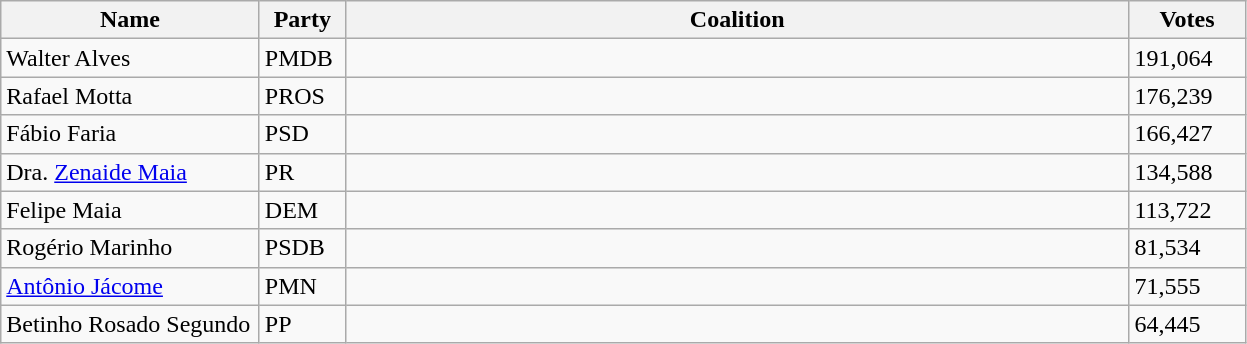<table class="wikitable sortable">
<tr>
<th style="width:165px;">Name</th>
<th style="width:50px;">Party</th>
<th style="width:515px;">Coalition</th>
<th style="width:70px;">Votes</th>
</tr>
<tr>
<td>Walter Alves</td>
<td>PMDB</td>
<td></td>
<td>191,064</td>
</tr>
<tr>
<td>Rafael Motta</td>
<td>PROS</td>
<td></td>
<td>176,239</td>
</tr>
<tr>
<td>Fábio Faria</td>
<td>PSD</td>
<td></td>
<td>166,427</td>
</tr>
<tr>
<td>Dra. <a href='#'>Zenaide Maia</a></td>
<td>PR</td>
<td></td>
<td>134,588</td>
</tr>
<tr>
<td>Felipe Maia</td>
<td>DEM</td>
<td></td>
<td>113,722</td>
</tr>
<tr>
<td>Rogério Marinho</td>
<td>PSDB</td>
<td></td>
<td>81,534</td>
</tr>
<tr>
<td><a href='#'>Antônio Jácome</a></td>
<td>PMN</td>
<td></td>
<td>71,555</td>
</tr>
<tr>
<td>Betinho Rosado Segundo</td>
<td>PP</td>
<td></td>
<td>64,445</td>
</tr>
</table>
